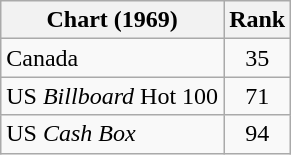<table class="wikitable">
<tr>
<th>Chart (1969)</th>
<th>Rank</th>
</tr>
<tr>
<td>Canada</td>
<td style="text-align:center;">35</td>
</tr>
<tr>
<td>US <em>Billboard</em> Hot 100</td>
<td style="text-align:center;">71</td>
</tr>
<tr>
<td>US <em>Cash Box</em></td>
<td style="text-align:center;">94</td>
</tr>
</table>
